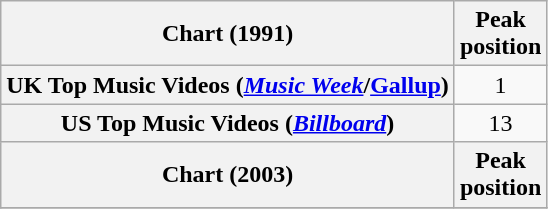<table class="wikitable plainrowheaders">
<tr>
<th scope="col">Chart (1991)</th>
<th scope="col">Peak<br>position</th>
</tr>
<tr>
<th scope="row">UK Top Music Videos (<em><a href='#'>Music Week</a></em>/<a href='#'>Gallup</a>)</th>
<td style="text-align:center;">1</td>
</tr>
<tr>
<th scope="row">US Top Music Videos (<a href='#'><em>Billboard</em></a>)</th>
<td style="text-align:center;">13</td>
</tr>
<tr>
<th scope="col">Chart (2003)</th>
<th scope="col">Peak<br>position</th>
</tr>
<tr>
</tr>
</table>
